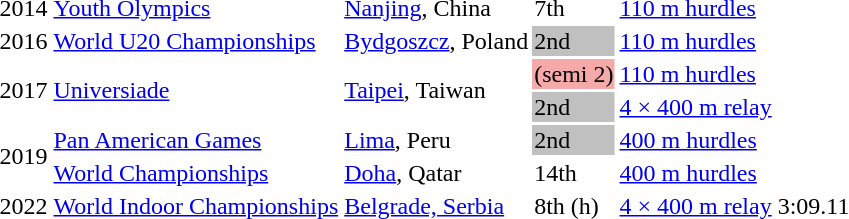<table>
<tr>
<td>2014</td>
<td><a href='#'>Youth Olympics</a></td>
<td><a href='#'>Nanjing</a>, China</td>
<td>7th</td>
<td><a href='#'>110 m hurdles</a></td>
<td></td>
</tr>
<tr>
<td>2016</td>
<td><a href='#'>World U20 Championships</a></td>
<td><a href='#'>Bydgoszcz</a>, Poland</td>
<td bgcolor=silver>2nd</td>
<td><a href='#'>110 m hurdles</a></td>
<td></td>
</tr>
<tr>
<td rowspan=2>2017</td>
<td rowspan=2><a href='#'>Universiade</a></td>
<td rowspan=2><a href='#'>Taipei</a>, Taiwan</td>
<td bgcolor=f5a9a9> (semi 2)</td>
<td><a href='#'>110 m hurdles</a></td>
<td></td>
</tr>
<tr>
<td bgcolor=silver>2nd</td>
<td><a href='#'>4 × 400 m relay</a></td>
<td></td>
</tr>
<tr>
<td rowspan=2>2019</td>
<td><a href='#'>Pan American Games</a></td>
<td><a href='#'>Lima</a>, Peru</td>
<td bgcolor=silver>2nd</td>
<td><a href='#'>400 m hurdles</a></td>
<td></td>
</tr>
<tr>
<td><a href='#'>World Championships</a></td>
<td><a href='#'>Doha</a>, Qatar</td>
<td>14th</td>
<td><a href='#'>400 m hurdles</a></td>
<td></td>
</tr>
<tr>
<td>2022</td>
<td><a href='#'>World Indoor Championships</a></td>
<td><a href='#'>Belgrade, Serbia</a></td>
<td>8th (h)</td>
<td><a href='#'>4 × 400 m relay</a></td>
<td>3:09.11</td>
</tr>
</table>
